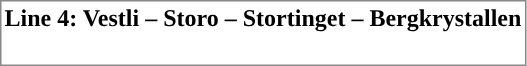<table cellspacing=1 style="border:1px solid #888888;">
<tr>
<th align=center style="background:#">Line 4: Vestli – Storo – Stortinget – Bergkrystallen</th>
</tr>
<tr>
<td align="center" style="font-size: 90%;"><br></td>
</tr>
</table>
